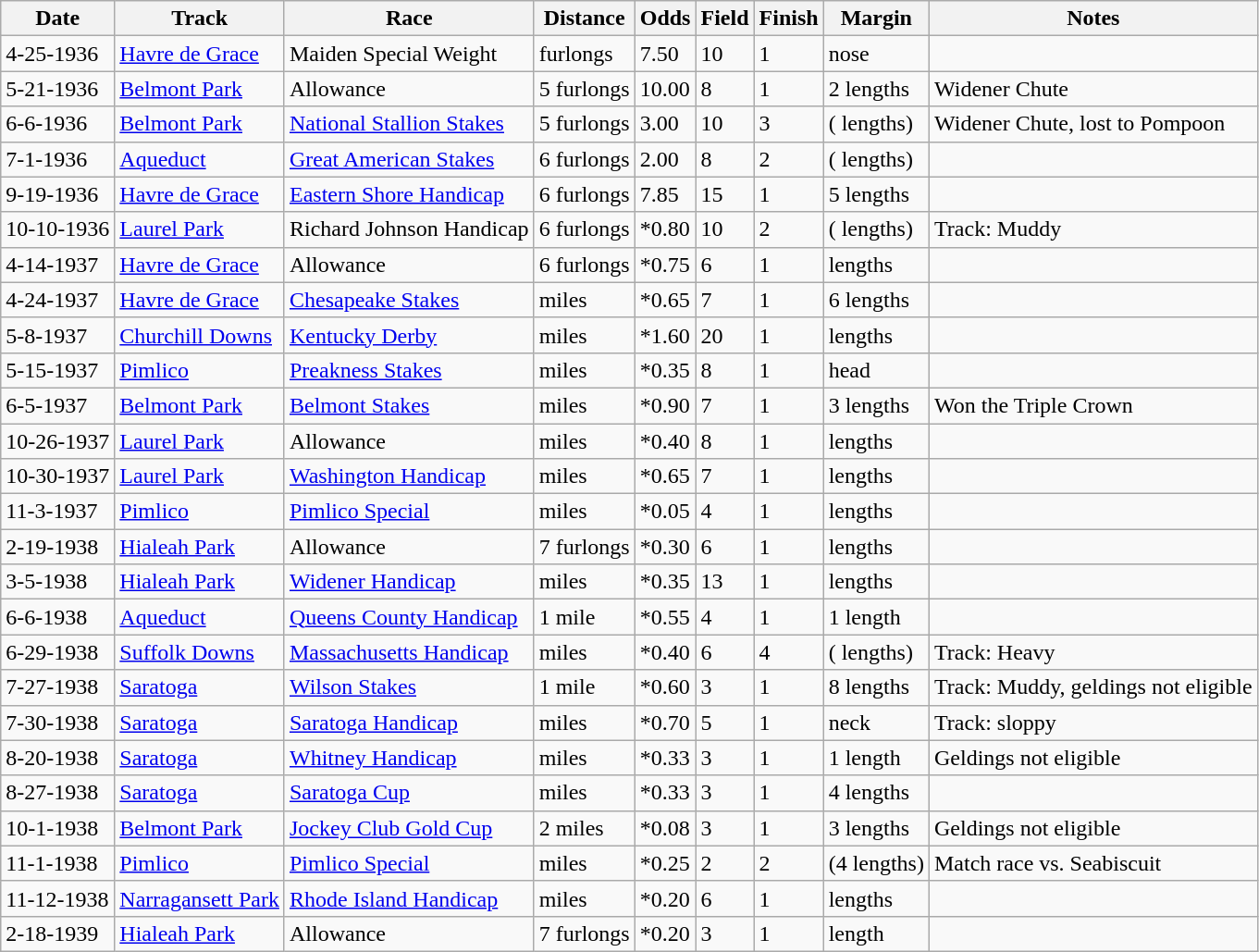<table class="wikitable sortable mw-collapsible">
<tr>
<th>Date</th>
<th>Track</th>
<th>Race</th>
<th>Distance</th>
<th>Odds</th>
<th>Field</th>
<th>Finish</th>
<th>Margin</th>
<th>Notes</th>
</tr>
<tr>
<td>4-25-1936</td>
<td><a href='#'>Havre de Grace</a></td>
<td>Maiden Special Weight</td>
<td> furlongs</td>
<td>7.50</td>
<td>10</td>
<td>1</td>
<td>nose</td>
<td></td>
</tr>
<tr>
<td>5-21-1936</td>
<td><a href='#'>Belmont Park</a></td>
<td>Allowance</td>
<td>5 furlongs</td>
<td>10.00</td>
<td>8</td>
<td>1</td>
<td>2 lengths</td>
<td>Widener Chute</td>
</tr>
<tr>
<td>6-6-1936</td>
<td><a href='#'>Belmont Park</a></td>
<td><a href='#'>National Stallion Stakes</a></td>
<td>5 furlongs</td>
<td>3.00</td>
<td>10</td>
<td>3</td>
<td>( lengths)</td>
<td>Widener Chute, lost to Pompoon</td>
</tr>
<tr>
<td>7-1-1936</td>
<td><a href='#'>Aqueduct</a></td>
<td><a href='#'>Great American Stakes</a></td>
<td>6 furlongs</td>
<td>2.00</td>
<td>8</td>
<td>2</td>
<td>( lengths)</td>
<td></td>
</tr>
<tr>
<td>9-19-1936</td>
<td><a href='#'>Havre de Grace</a></td>
<td><a href='#'>Eastern Shore Handicap</a></td>
<td>6 furlongs</td>
<td>7.85</td>
<td>15</td>
<td>1</td>
<td>5 lengths</td>
<td></td>
</tr>
<tr>
<td>10-10-1936</td>
<td><a href='#'>Laurel Park</a></td>
<td>Richard Johnson Handicap</td>
<td>6 furlongs</td>
<td>*0.80</td>
<td>10</td>
<td>2</td>
<td>( lengths)</td>
<td>Track: Muddy</td>
</tr>
<tr>
<td>4-14-1937</td>
<td><a href='#'>Havre de Grace</a></td>
<td>Allowance</td>
<td>6 furlongs</td>
<td>*0.75</td>
<td>6</td>
<td>1</td>
<td> lengths</td>
<td></td>
</tr>
<tr>
<td>4-24-1937</td>
<td><a href='#'>Havre de Grace</a></td>
<td><a href='#'>Chesapeake Stakes</a></td>
<td> miles</td>
<td>*0.65</td>
<td>7</td>
<td>1</td>
<td>6 lengths</td>
<td></td>
</tr>
<tr>
<td>5-8-1937</td>
<td><a href='#'>Churchill Downs</a></td>
<td><a href='#'>Kentucky Derby</a></td>
<td> miles</td>
<td>*1.60</td>
<td>20</td>
<td>1</td>
<td> lengths</td>
<td></td>
</tr>
<tr>
<td>5-15-1937</td>
<td><a href='#'>Pimlico</a></td>
<td><a href='#'>Preakness Stakes</a></td>
<td> miles</td>
<td>*0.35</td>
<td>8</td>
<td>1</td>
<td>head</td>
<td></td>
</tr>
<tr>
<td>6-5-1937</td>
<td><a href='#'>Belmont Park</a></td>
<td><a href='#'>Belmont Stakes</a></td>
<td> miles</td>
<td>*0.90</td>
<td>7</td>
<td>1</td>
<td>3 lengths</td>
<td>Won the Triple Crown</td>
</tr>
<tr>
<td>10-26-1937</td>
<td><a href='#'>Laurel Park</a></td>
<td>Allowance</td>
<td> miles</td>
<td>*0.40</td>
<td>8</td>
<td>1</td>
<td> lengths</td>
<td></td>
</tr>
<tr>
<td>10-30-1937</td>
<td><a href='#'>Laurel Park</a></td>
<td><a href='#'>Washington Handicap</a></td>
<td> miles</td>
<td>*0.65</td>
<td>7</td>
<td>1</td>
<td> lengths</td>
<td></td>
</tr>
<tr>
<td>11-3-1937</td>
<td><a href='#'>Pimlico</a></td>
<td><a href='#'>Pimlico Special</a></td>
<td> miles</td>
<td>*0.05</td>
<td>4</td>
<td>1</td>
<td> lengths</td>
<td></td>
</tr>
<tr>
<td>2-19-1938</td>
<td><a href='#'>Hialeah Park</a></td>
<td>Allowance</td>
<td>7 furlongs</td>
<td>*0.30</td>
<td>6</td>
<td>1</td>
<td> lengths</td>
<td></td>
</tr>
<tr>
<td>3-5-1938</td>
<td><a href='#'>Hialeah Park</a></td>
<td><a href='#'>Widener Handicap</a></td>
<td> miles</td>
<td>*0.35</td>
<td>13</td>
<td>1</td>
<td> lengths</td>
<td></td>
</tr>
<tr>
<td>6-6-1938</td>
<td><a href='#'>Aqueduct</a></td>
<td><a href='#'>Queens County Handicap</a></td>
<td>1 mile</td>
<td>*0.55</td>
<td>4</td>
<td>1</td>
<td>1 length</td>
<td></td>
</tr>
<tr>
<td>6-29-1938</td>
<td><a href='#'>Suffolk Downs</a></td>
<td><a href='#'>Massachusetts Handicap</a></td>
<td> miles</td>
<td>*0.40</td>
<td>6</td>
<td>4</td>
<td>( lengths)</td>
<td>Track: Heavy</td>
</tr>
<tr>
<td>7-27-1938</td>
<td><a href='#'>Saratoga</a></td>
<td><a href='#'>Wilson Stakes</a></td>
<td>1 mile</td>
<td>*0.60</td>
<td>3</td>
<td>1</td>
<td>8 lengths</td>
<td>Track: Muddy, geldings not eligible</td>
</tr>
<tr>
<td>7-30-1938</td>
<td><a href='#'>Saratoga</a></td>
<td><a href='#'>Saratoga Handicap</a></td>
<td> miles</td>
<td>*0.70</td>
<td>5</td>
<td>1</td>
<td>neck</td>
<td>Track: sloppy</td>
</tr>
<tr>
<td>8-20-1938</td>
<td><a href='#'>Saratoga</a></td>
<td><a href='#'>Whitney Handicap</a></td>
<td> miles</td>
<td>*0.33</td>
<td>3</td>
<td>1</td>
<td>1 length</td>
<td>Geldings not eligible</td>
</tr>
<tr>
<td>8-27-1938</td>
<td><a href='#'>Saratoga</a></td>
<td><a href='#'>Saratoga Cup</a></td>
<td> miles</td>
<td>*0.33</td>
<td>3</td>
<td>1</td>
<td>4 lengths</td>
<td></td>
</tr>
<tr>
<td>10-1-1938</td>
<td><a href='#'>Belmont Park</a></td>
<td><a href='#'>Jockey Club Gold Cup</a></td>
<td>2 miles</td>
<td>*0.08</td>
<td>3</td>
<td>1</td>
<td>3 lengths</td>
<td>Geldings not eligible</td>
</tr>
<tr>
<td>11-1-1938</td>
<td><a href='#'>Pimlico</a></td>
<td><a href='#'>Pimlico Special</a></td>
<td> miles</td>
<td>*0.25</td>
<td>2</td>
<td>2</td>
<td>(4 lengths)</td>
<td>Match race vs. Seabiscuit</td>
</tr>
<tr>
<td>11-12-1938</td>
<td><a href='#'>Narragansett Park</a></td>
<td><a href='#'>Rhode Island Handicap</a></td>
<td> miles</td>
<td>*0.20</td>
<td>6</td>
<td>1</td>
<td> lengths</td>
<td></td>
</tr>
<tr>
<td>2-18-1939</td>
<td><a href='#'>Hialeah Park</a></td>
<td>Allowance</td>
<td>7 furlongs</td>
<td>*0.20</td>
<td>3</td>
<td>1</td>
<td> length</td>
<td></td>
</tr>
</table>
